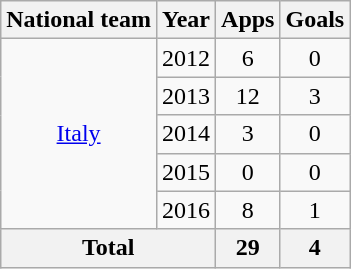<table class="wikitable" style="text-align:center">
<tr>
<th>National team</th>
<th>Year</th>
<th>Apps</th>
<th>Goals</th>
</tr>
<tr>
<td rowspan="5"><a href='#'>Italy</a></td>
<td>2012</td>
<td>6</td>
<td>0</td>
</tr>
<tr>
<td>2013</td>
<td>12</td>
<td>3</td>
</tr>
<tr>
<td>2014</td>
<td>3</td>
<td>0</td>
</tr>
<tr>
<td>2015</td>
<td>0</td>
<td>0</td>
</tr>
<tr>
<td>2016</td>
<td>8</td>
<td>1</td>
</tr>
<tr>
<th colspan="2">Total</th>
<th>29</th>
<th>4</th>
</tr>
</table>
